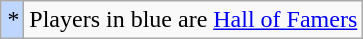<table class="wikitable">
<tr>
<td align=center style="background-color:#bfd7ff"><em>*</em></td>
<td>Players in blue are <a href='#'>Hall of Famers</a></td>
</tr>
</table>
